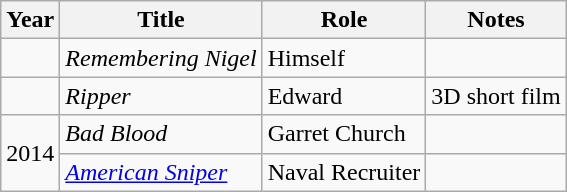<table class="wikitable sortable plainrowheaders">
<tr>
<th scope="col">Year</th>
<th scope="col">Title</th>
<th scope="col">Role</th>
<th scope="col" class="unsortable">Notes</th>
</tr>
<tr>
<td></td>
<td scope="row"><em>Remembering Nigel</em></td>
<td>Himself</td>
<td></td>
</tr>
<tr>
<td></td>
<td scope="row"><em>Ripper</em></td>
<td>Edward</td>
<td>3D short film</td>
</tr>
<tr>
<td rowspan="2">2014</td>
<td><em>Bad Blood</em></td>
<td>Garret Church</td>
<td></td>
</tr>
<tr>
<td><em><a href='#'>American Sniper</a></em></td>
<td>Naval Recruiter</td>
<td></td>
</tr>
</table>
